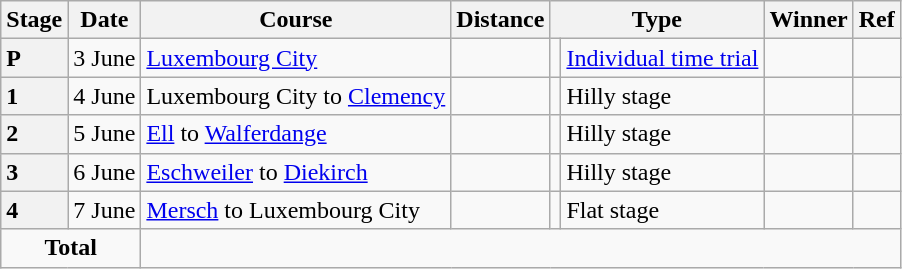<table class="wikitable">
<tr>
<th>Stage</th>
<th>Date</th>
<th>Course</th>
<th>Distance</th>
<th colspan="2">Type</th>
<th>Winner</th>
<th>Ref</th>
</tr>
<tr>
<th style="text-align:left">P</th>
<td align=right>3 June</td>
<td><a href='#'>Luxembourg City</a></td>
<td style="text-align:center;"></td>
<td></td>
<td><a href='#'>Individual time trial</a></td>
<td></td>
<td></td>
</tr>
<tr>
<th style="text-align:left">1</th>
<td align=right>4 June</td>
<td>Luxembourg City to <a href='#'>Clemency</a></td>
<td style="text-align:center;"></td>
<td></td>
<td>Hilly stage</td>
<td></td>
<td></td>
</tr>
<tr>
<th style="text-align:left">2</th>
<td align=right>5 June</td>
<td><a href='#'>Ell</a> to <a href='#'>Walferdange</a></td>
<td style="text-align:center;"></td>
<td></td>
<td>Hilly stage</td>
<td></td>
<td></td>
</tr>
<tr>
<th style="text-align:left">3</th>
<td align=right>6 June</td>
<td><a href='#'>Eschweiler</a> to <a href='#'>Diekirch</a></td>
<td style="text-align:center;"></td>
<td></td>
<td>Hilly stage</td>
<td></td>
<td></td>
</tr>
<tr>
<th style="text-align:left">4</th>
<td align=right>7 June</td>
<td><a href='#'>Mersch</a> to Luxembourg City</td>
<td style="text-align:center;"></td>
<td></td>
<td>Flat stage</td>
<td></td>
<td></td>
</tr>
<tr>
<td colspan="2" style="text-align:center;"><strong>Total</strong></td>
<td colspan="6" style="text-align:center;"></td>
</tr>
</table>
